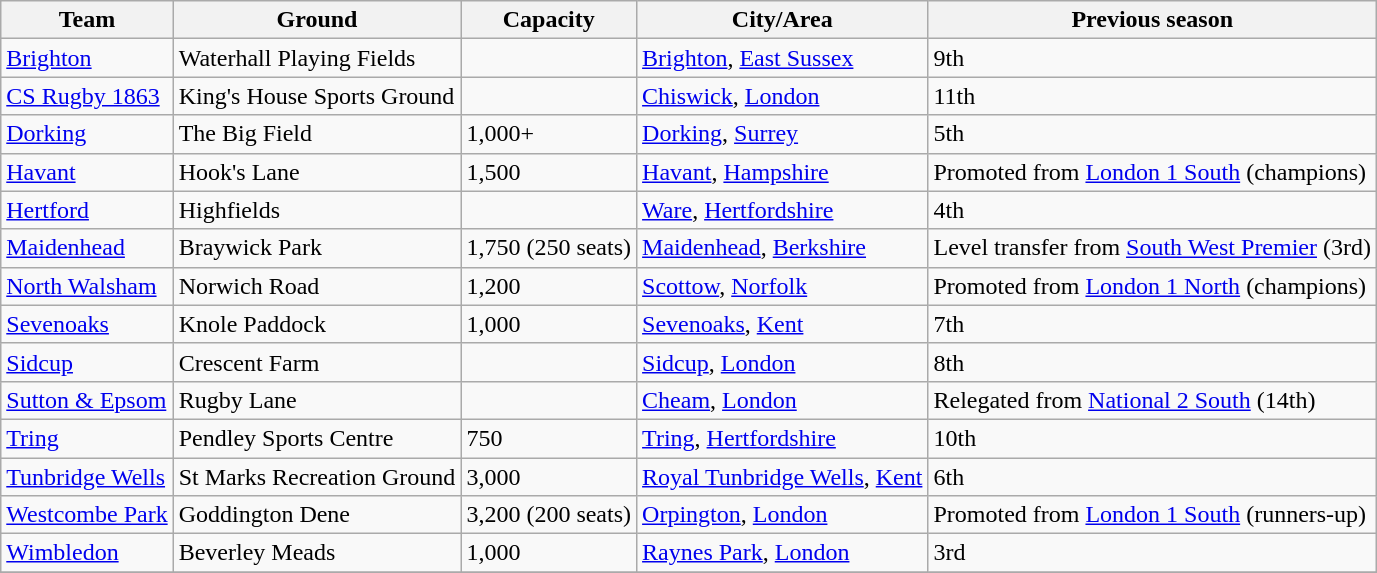<table class="wikitable sortable">
<tr>
<th>Team</th>
<th>Ground</th>
<th>Capacity</th>
<th>City/Area</th>
<th>Previous season</th>
</tr>
<tr>
<td><a href='#'>Brighton</a></td>
<td>Waterhall Playing Fields</td>
<td></td>
<td><a href='#'>Brighton</a>, <a href='#'>East Sussex</a></td>
<td>9th</td>
</tr>
<tr>
<td><a href='#'>CS Rugby 1863</a></td>
<td>King's House Sports Ground</td>
<td></td>
<td><a href='#'>Chiswick</a>, <a href='#'>London</a></td>
<td>11th</td>
</tr>
<tr>
<td><a href='#'>Dorking</a></td>
<td>The Big Field</td>
<td>1,000+</td>
<td><a href='#'>Dorking</a>, <a href='#'>Surrey</a></td>
<td>5th</td>
</tr>
<tr>
<td><a href='#'>Havant</a></td>
<td>Hook's Lane</td>
<td>1,500</td>
<td><a href='#'>Havant</a>, <a href='#'>Hampshire</a></td>
<td>Promoted from <a href='#'>London 1 South</a> (champions)</td>
</tr>
<tr>
<td><a href='#'>Hertford</a></td>
<td>Highfields</td>
<td></td>
<td><a href='#'>Ware</a>, <a href='#'>Hertfordshire</a></td>
<td>4th</td>
</tr>
<tr>
<td><a href='#'>Maidenhead</a></td>
<td>Braywick Park</td>
<td>1,750 (250 seats)</td>
<td><a href='#'>Maidenhead</a>, <a href='#'>Berkshire</a></td>
<td>Level transfer from <a href='#'>South West Premier</a> (3rd)</td>
</tr>
<tr>
<td><a href='#'>North Walsham</a></td>
<td>Norwich Road</td>
<td>1,200</td>
<td><a href='#'>Scottow</a>, <a href='#'>Norfolk</a></td>
<td>Promoted from <a href='#'>London 1 North</a> (champions)</td>
</tr>
<tr>
<td><a href='#'>Sevenoaks</a></td>
<td>Knole Paddock</td>
<td>1,000</td>
<td><a href='#'>Sevenoaks</a>, <a href='#'>Kent</a></td>
<td>7th</td>
</tr>
<tr>
<td><a href='#'>Sidcup</a></td>
<td>Crescent Farm</td>
<td></td>
<td><a href='#'>Sidcup</a>, <a href='#'>London</a></td>
<td>8th</td>
</tr>
<tr>
<td><a href='#'>Sutton & Epsom</a></td>
<td>Rugby Lane</td>
<td></td>
<td><a href='#'>Cheam</a>, <a href='#'>London</a></td>
<td>Relegated from <a href='#'>National 2 South</a> (14th)</td>
</tr>
<tr>
<td><a href='#'>Tring</a></td>
<td>Pendley Sports Centre</td>
<td>750</td>
<td><a href='#'>Tring</a>, <a href='#'>Hertfordshire</a></td>
<td>10th</td>
</tr>
<tr>
<td><a href='#'>Tunbridge Wells</a></td>
<td>St Marks Recreation Ground</td>
<td>3,000</td>
<td><a href='#'>Royal Tunbridge Wells</a>, <a href='#'>Kent</a></td>
<td>6th</td>
</tr>
<tr>
<td><a href='#'>Westcombe Park</a></td>
<td>Goddington Dene</td>
<td>3,200 (200 seats)</td>
<td><a href='#'>Orpington</a>, <a href='#'>London</a></td>
<td>Promoted from <a href='#'>London 1 South</a> (runners-up)</td>
</tr>
<tr>
<td><a href='#'>Wimbledon</a></td>
<td>Beverley Meads</td>
<td>1,000</td>
<td><a href='#'>Raynes Park</a>, <a href='#'>London</a></td>
<td>3rd</td>
</tr>
<tr>
</tr>
</table>
